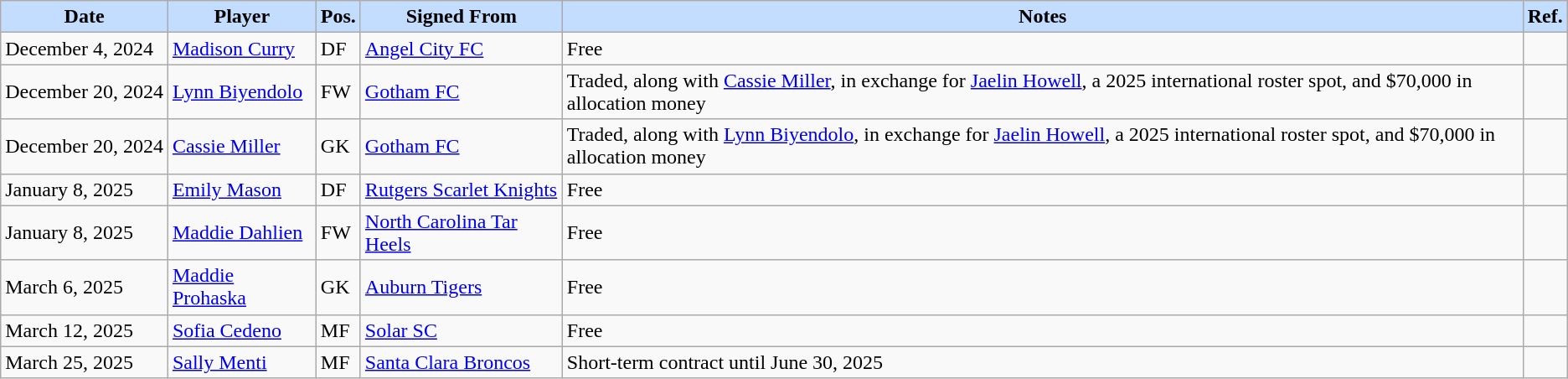<table class="wikitable" style="text-align:left;">
<tr>
<th style="background:#c2ddff">Date</th>
<th style="background:#c2ddff">Player</th>
<th style="background:#c2ddff">Pos.</th>
<th style="background:#c2ddff">Signed From</th>
<th style="background:#c2ddff">Notes</th>
<th style="background:#c2ddff">Ref.</th>
</tr>
<tr>
<td style="white-space: nowrap;">December 4, 2024</td>
<td style="white-space: nowrap;"> <a href='#'>Madison Curry</a></td>
<td>DF</td>
<td style="white-space: nowrap;"> <a href='#'>Angel City FC</a></td>
<td>Free</td>
<td></td>
</tr>
<tr>
<td style="white-space: nowrap;">December 20, 2024</td>
<td style="white-space: nowrap;"> <a href='#'>Lynn Biyendolo</a></td>
<td>FW</td>
<td style="white-space: nowrap;"> <a href='#'>Gotham FC</a></td>
<td>Traded, along with <a href='#'>Cassie Miller</a>, in exchange for <a href='#'>Jaelin Howell</a>, a 2025 international roster spot, and $70,000 in allocation money</td>
<td></td>
</tr>
<tr>
<td style="white-space: nowrap;">December 20, 2024</td>
<td style="white-space: nowrap;"> <a href='#'>Cassie Miller</a></td>
<td>GK</td>
<td style="white-space: nowrap;"> <a href='#'>Gotham FC</a></td>
<td>Traded, along with <a href='#'>Lynn Biyendolo</a>, in exchange for <a href='#'>Jaelin Howell</a>, a 2025 international roster spot, and $70,000 in allocation money</td>
<td></td>
</tr>
<tr>
<td>January 8, 2025</td>
<td> <a href='#'>Emily Mason</a></td>
<td>DF</td>
<td> <a href='#'>Rutgers Scarlet Knights</a></td>
<td>Free</td>
<td></td>
</tr>
<tr>
<td>January 8, 2025</td>
<td> <a href='#'>Maddie Dahlien</a></td>
<td>FW</td>
<td> <a href='#'>North Carolina Tar Heels</a></td>
<td>Free</td>
<td></td>
</tr>
<tr>
<td>March 6, 2025</td>
<td> <a href='#'>Maddie Prohaska</a></td>
<td>GK</td>
<td> <a href='#'>Auburn Tigers</a></td>
<td>Free</td>
<td></td>
</tr>
<tr>
<td>March 12, 2025</td>
<td> <a href='#'>Sofia Cedeno</a></td>
<td>MF</td>
<td> <a href='#'>Solar SC</a></td>
<td>Free</td>
<td></td>
</tr>
<tr>
<td>March 25, 2025</td>
<td> <a href='#'>Sally Menti</a></td>
<td>MF</td>
<td> <a href='#'>Santa Clara Broncos</a></td>
<td>Short-term contract until June 30, 2025</td>
<td></td>
</tr>
</table>
